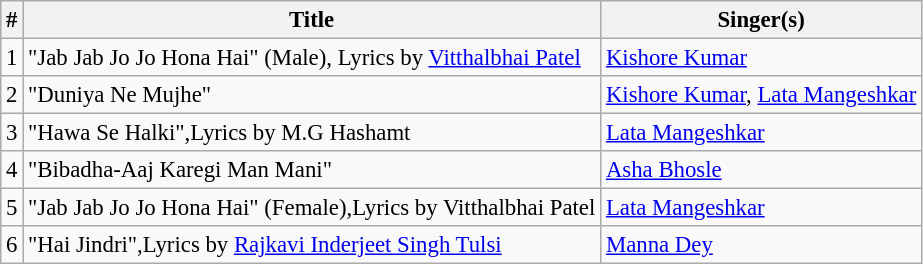<table class="wikitable" style="font-size:95%;">
<tr>
<th>#</th>
<th>Title</th>
<th>Singer(s)</th>
</tr>
<tr>
<td>1</td>
<td>"Jab Jab Jo Jo Hona Hai" (Male), Lyrics by <a href='#'>Vitthalbhai Patel</a></td>
<td><a href='#'>Kishore Kumar</a></td>
</tr>
<tr>
<td>2</td>
<td>"Duniya Ne Mujhe"</td>
<td><a href='#'>Kishore Kumar</a>, <a href='#'>Lata Mangeshkar</a></td>
</tr>
<tr>
<td>3</td>
<td>"Hawa Se Halki",Lyrics by M.G Hashamt</td>
<td><a href='#'>Lata Mangeshkar</a></td>
</tr>
<tr>
<td>4</td>
<td>"Bibadha-Aaj Karegi Man Mani"</td>
<td><a href='#'>Asha Bhosle</a></td>
</tr>
<tr>
<td>5</td>
<td>"Jab Jab Jo Jo Hona Hai" (Female),Lyrics by Vitthalbhai Patel</td>
<td><a href='#'>Lata Mangeshkar</a></td>
</tr>
<tr>
<td>6</td>
<td>"Hai Jindri",Lyrics by <a href='#'>Rajkavi Inderjeet Singh Tulsi</a></td>
<td><a href='#'>Manna Dey</a></td>
</tr>
</table>
